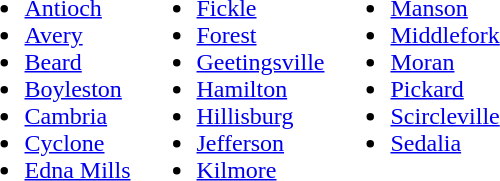<table>
<tr ---- valign="top">
<td><br><ul><li><a href='#'>Antioch</a></li><li><a href='#'>Avery</a></li><li><a href='#'>Beard</a></li><li><a href='#'>Boyleston</a></li><li><a href='#'>Cambria</a></li><li><a href='#'>Cyclone</a></li><li><a href='#'>Edna Mills</a></li></ul></td>
<td><br><ul><li><a href='#'>Fickle</a></li><li><a href='#'>Forest</a></li><li><a href='#'>Geetingsville</a></li><li><a href='#'>Hamilton</a></li><li><a href='#'>Hillisburg</a></li><li><a href='#'>Jefferson</a></li><li><a href='#'>Kilmore</a></li></ul></td>
<td><br><ul><li><a href='#'>Manson</a></li><li><a href='#'>Middlefork</a></li><li><a href='#'>Moran</a></li><li><a href='#'>Pickard</a></li><li><a href='#'>Scircleville</a></li><li><a href='#'>Sedalia</a></li></ul></td>
</tr>
</table>
